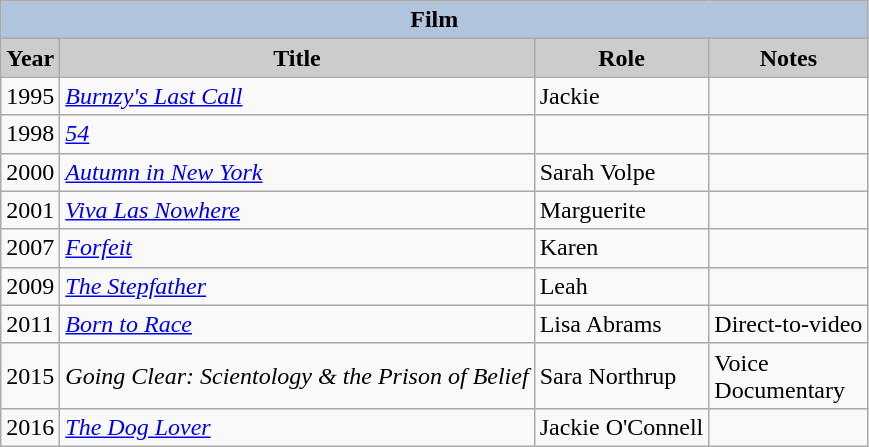<table class="wikitable">
<tr>
<th colspan=4 style="background:#B0C4DE;">Film</th>
</tr>
<tr>
<th style="background: #CCCCCC;">Year</th>
<th style="background: #CCCCCC;">Title</th>
<th style="background: #CCCCCC;">Role</th>
<th style="background: #CCCCCC;">Notes</th>
</tr>
<tr>
<td>1995</td>
<td><em><a href='#'>Burnzy's Last Call</a></em></td>
<td>Jackie</td>
<td></td>
</tr>
<tr>
<td>1998</td>
<td><em><a href='#'>54</a></em></td>
<td></td>
</tr>
<tr>
<td>2000</td>
<td><em><a href='#'>Autumn in New York</a></em></td>
<td>Sarah Volpe</td>
<td></td>
</tr>
<tr>
<td>2001</td>
<td><em><a href='#'>Viva Las Nowhere</a></em></td>
<td>Marguerite</td>
<td></td>
</tr>
<tr>
<td>2007</td>
<td><em><a href='#'>Forfeit</a></em></td>
<td>Karen</td>
<td></td>
</tr>
<tr>
<td>2009</td>
<td><em><a href='#'>The Stepfather</a></em></td>
<td>Leah</td>
<td></td>
</tr>
<tr>
<td>2011</td>
<td><em><a href='#'>Born to Race</a></em></td>
<td>Lisa Abrams</td>
<td>Direct-to-video</td>
</tr>
<tr>
<td>2015</td>
<td><em>Going Clear: Scientology & the Prison of Belief</em></td>
<td>Sara Northrup</td>
<td>Voice<br> Documentary</td>
</tr>
<tr>
<td>2016</td>
<td><em><a href='#'>The Dog Lover</a></em></td>
<td>Jackie O'Connell</td>
<td></td>
</tr>
</table>
